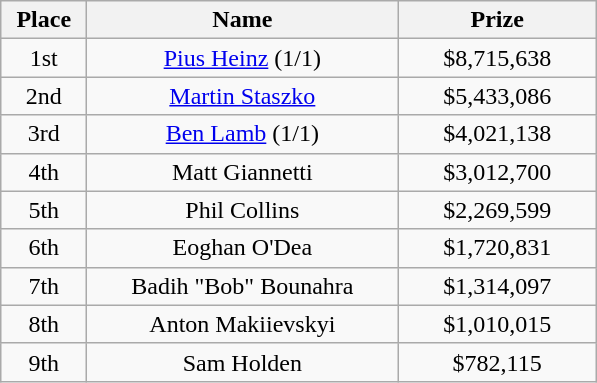<table class="wikitable">
<tr>
<th width="50">Place</th>
<th width="200">Name</th>
<th width="125">Prize</th>
</tr>
<tr>
<td align = "center">1st</td>
<td align = "center"><a href='#'>Pius Heinz</a> (1/1)</td>
<td align = "center">$8,715,638</td>
</tr>
<tr>
<td align = "center">2nd</td>
<td align = "center"><a href='#'>Martin Staszko</a></td>
<td align = "center">$5,433,086</td>
</tr>
<tr>
<td align = "center">3rd</td>
<td align = "center"><a href='#'>Ben Lamb</a> (1/1)</td>
<td align = "center">$4,021,138</td>
</tr>
<tr>
<td align = "center">4th</td>
<td align = "center">Matt Giannetti</td>
<td align = "center">$3,012,700</td>
</tr>
<tr>
<td align = "center">5th</td>
<td align = "center">Phil Collins</td>
<td align = "center">$2,269,599</td>
</tr>
<tr>
<td align = "center">6th</td>
<td align = "center">Eoghan O'Dea</td>
<td align = "center">$1,720,831</td>
</tr>
<tr>
<td align = "center">7th</td>
<td align = "center">Badih "Bob" Bounahra</td>
<td align = "center">$1,314,097</td>
</tr>
<tr>
<td align = "center">8th</td>
<td align = "center">Anton Makiievskyi</td>
<td align = "center">$1,010,015</td>
</tr>
<tr>
<td align = "center">9th</td>
<td align = "center">Sam Holden</td>
<td align = "center">$782,115</td>
</tr>
</table>
